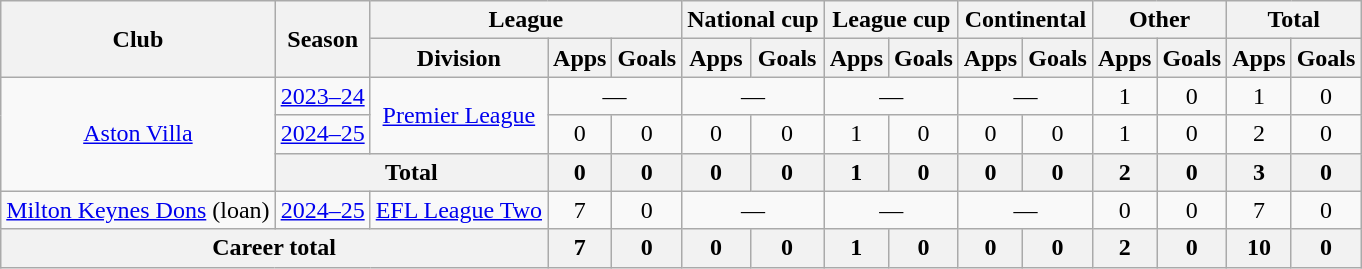<table class="wikitable" style="text-align:center">
<tr>
<th rowspan="2">Club</th>
<th rowspan="2">Season</th>
<th colspan="3">League</th>
<th colspan="2">National cup</th>
<th colspan="2">League cup</th>
<th colspan="2">Continental</th>
<th colspan="2">Other</th>
<th colspan="2">Total</th>
</tr>
<tr>
<th>Division</th>
<th>Apps</th>
<th>Goals</th>
<th>Apps</th>
<th>Goals</th>
<th>Apps</th>
<th>Goals</th>
<th>Apps</th>
<th>Goals</th>
<th>Apps</th>
<th>Goals</th>
<th>Apps</th>
<th>Goals</th>
</tr>
<tr>
<td rowspan="3"><a href='#'>Aston Villa</a></td>
<td><a href='#'>2023–24</a></td>
<td rowspan="2"><a href='#'>Premier League</a></td>
<td colspan="2">—</td>
<td colspan="2">—</td>
<td colspan="2">—</td>
<td colspan="2">—</td>
<td>1</td>
<td>0</td>
<td>1</td>
<td>0</td>
</tr>
<tr>
<td><a href='#'>2024–25</a></td>
<td>0</td>
<td>0</td>
<td>0</td>
<td>0</td>
<td>1</td>
<td>0</td>
<td>0</td>
<td>0</td>
<td>1</td>
<td>0</td>
<td>2</td>
<td>0</td>
</tr>
<tr>
<th colspan="2">Total</th>
<th>0</th>
<th>0</th>
<th>0</th>
<th>0</th>
<th>1</th>
<th>0</th>
<th>0</th>
<th>0</th>
<th>2</th>
<th>0</th>
<th>3</th>
<th>0</th>
</tr>
<tr>
<td><a href='#'>Milton Keynes Dons</a> (loan)</td>
<td><a href='#'>2024–25</a></td>
<td><a href='#'>EFL League Two</a></td>
<td>7</td>
<td>0</td>
<td colspan="2">—</td>
<td colspan="2">—</td>
<td colspan="2">—</td>
<td>0</td>
<td>0</td>
<td>7</td>
<td>0</td>
</tr>
<tr>
<th colspan="3">Career total</th>
<th>7</th>
<th>0</th>
<th>0</th>
<th>0</th>
<th>1</th>
<th>0</th>
<th>0</th>
<th>0</th>
<th>2</th>
<th>0</th>
<th>10</th>
<th>0</th>
</tr>
</table>
